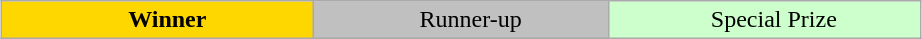<table class="wikitable" style="margin:1em auto; text-align:center;">
<tr>
<td style="background:gold; padding-left: 1em;" width="17%"><strong>Winner</strong></td>
<td style="background:silver; padding-left: 1em;" width="16%">Runner-up</td>
<td style="background:#CFC; padding-left: 1em;" width="17%">Special Prize</td>
</tr>
</table>
